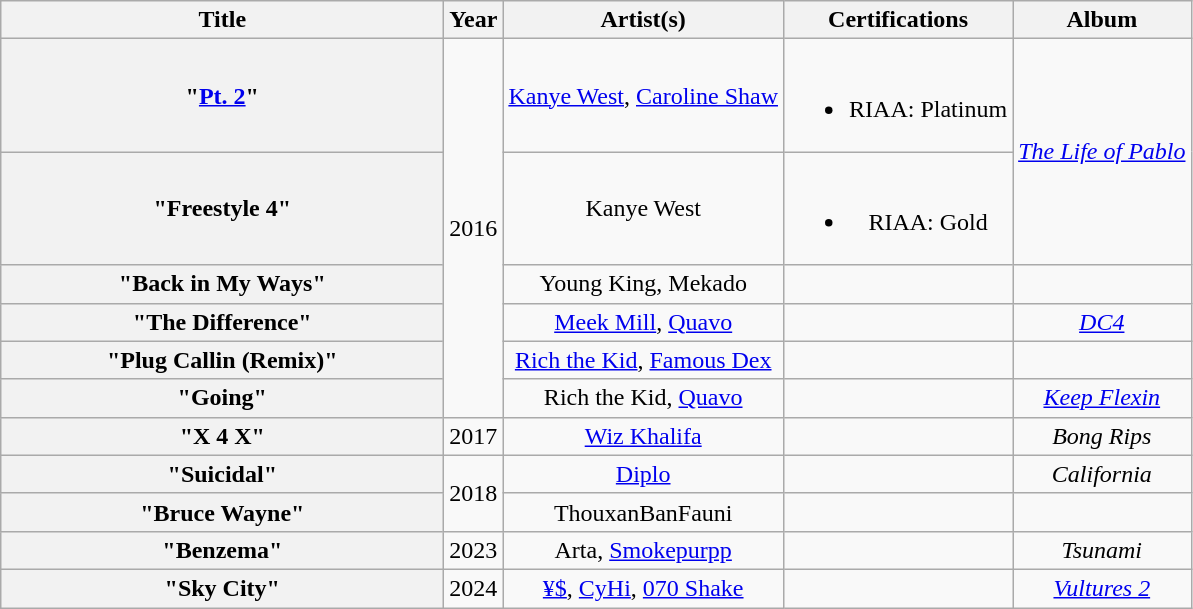<table class="wikitable plainrowheaders" style="text-align:center;">
<tr>
<th scope="col" style="width:18em;">Title</th>
<th scope="col">Year</th>
<th scope="col">Artist(s)</th>
<th scope="col">Certifications</th>
<th scope="col">Album</th>
</tr>
<tr>
<th scope="row">"<a href='#'>Pt. 2</a>"</th>
<td rowspan="6">2016</td>
<td><a href='#'>Kanye West</a>, <a href='#'>Caroline Shaw</a></td>
<td><br><ul><li>RIAA: Platinum</li></ul></td>
<td rowspan="2"><em><a href='#'>The Life of Pablo</a></em></td>
</tr>
<tr>
<th scope="row">"Freestyle 4"</th>
<td>Kanye West</td>
<td><br><ul><li>RIAA: Gold</li></ul></td>
</tr>
<tr>
<th scope="row">"Back in My Ways"</th>
<td>Young King, Mekado</td>
<td></td>
<td></td>
</tr>
<tr>
<th scope="row">"The Difference" </th>
<td><a href='#'>Meek Mill</a>, <a href='#'>Quavo</a></td>
<td></td>
<td><em><a href='#'>DC4</a></em></td>
</tr>
<tr>
<th scope="row">"Plug Callin (Remix)"</th>
<td><a href='#'>Rich the Kid</a>, <a href='#'>Famous Dex</a></td>
<td></td>
<td></td>
</tr>
<tr>
<th scope="row">"Going"</th>
<td>Rich the Kid, <a href='#'>Quavo</a></td>
<td></td>
<td><em><a href='#'>Keep Flexin</a></em></td>
</tr>
<tr>
<th scope="row">"X 4 X"</th>
<td>2017</td>
<td><a href='#'>Wiz Khalifa</a></td>
<td></td>
<td><em>Bong Rips</em></td>
</tr>
<tr>
<th scope="row">"Suicidal"</th>
<td rowspan="2">2018</td>
<td><a href='#'>Diplo</a></td>
<td></td>
<td><em>California</em></td>
</tr>
<tr>
<th scope="row">"Bruce Wayne"</th>
<td>ThouxanBanFauni</td>
<td></td>
<td></td>
</tr>
<tr>
<th scope="row">"Benzema"</th>
<td>2023</td>
<td>Arta, <a href='#'>Smokepurpp</a></td>
<td></td>
<td><em>Tsunami</em></td>
</tr>
<tr>
<th scope="row">"Sky City"</th>
<td>2024</td>
<td><a href='#'>¥$</a>, <a href='#'>CyHi</a>, <a href='#'>070 Shake</a></td>
<td></td>
<td><em><a href='#'>Vultures 2</a></em></td>
</tr>
</table>
